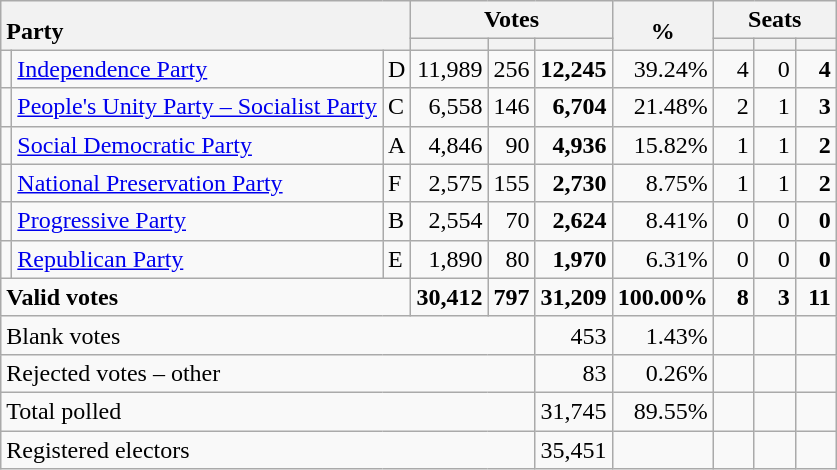<table class="wikitable" border="1" style="text-align:right;">
<tr>
<th style="text-align:left;" valign=bottom rowspan=2 colspan=3>Party</th>
<th colspan=3>Votes</th>
<th align=center valign=bottom rowspan=2 width="50">%</th>
<th colspan=3>Seats</th>
</tr>
<tr>
<th align=center valign=bottom width="20"><small></small></th>
<th align=center valign=bottom width="20"><small></small></th>
<th align=center valign=bottom width="20"><small></small></th>
<th align=center valign=bottom width="20"><small></small></th>
<th align=center valign=bottom width="20"><small><a href='#'></a></small></th>
<th align=center valign=bottom width="20"><small></small></th>
</tr>
<tr>
<td></td>
<td align=left><a href='#'>Independence Party</a></td>
<td align=left>D</td>
<td>11,989</td>
<td>256</td>
<td><strong>12,245</strong></td>
<td>39.24%</td>
<td>4</td>
<td>0</td>
<td><strong>4</strong></td>
</tr>
<tr>
<td></td>
<td align=left><a href='#'>People's Unity Party – Socialist Party</a></td>
<td align=left>C</td>
<td>6,558</td>
<td>146</td>
<td><strong>6,704</strong></td>
<td>21.48%</td>
<td>2</td>
<td>1</td>
<td><strong>3</strong></td>
</tr>
<tr>
<td></td>
<td align=left><a href='#'>Social Democratic Party</a></td>
<td align=left>A</td>
<td>4,846</td>
<td>90</td>
<td><strong>4,936</strong></td>
<td>15.82%</td>
<td>1</td>
<td>1</td>
<td><strong>2</strong></td>
</tr>
<tr>
<td></td>
<td align=left><a href='#'>National Preservation Party</a></td>
<td align=left>F</td>
<td>2,575</td>
<td>155</td>
<td><strong>2,730</strong></td>
<td>8.75%</td>
<td>1</td>
<td>1</td>
<td><strong>2</strong></td>
</tr>
<tr>
<td></td>
<td align=left><a href='#'>Progressive Party</a></td>
<td align=left>B</td>
<td>2,554</td>
<td>70</td>
<td><strong>2,624</strong></td>
<td>8.41%</td>
<td>0</td>
<td>0</td>
<td><strong>0</strong></td>
</tr>
<tr>
<td></td>
<td align=left><a href='#'>Republican Party</a></td>
<td align=left>E</td>
<td>1,890</td>
<td>80</td>
<td><strong>1,970</strong></td>
<td>6.31%</td>
<td>0</td>
<td>0</td>
<td><strong>0</strong></td>
</tr>
<tr style="font-weight:bold">
<td align=left colspan=3>Valid votes</td>
<td>30,412</td>
<td>797</td>
<td>31,209</td>
<td>100.00%</td>
<td>8</td>
<td>3</td>
<td>11</td>
</tr>
<tr>
<td align=left colspan=5>Blank votes</td>
<td>453</td>
<td>1.43%</td>
<td></td>
<td></td>
<td></td>
</tr>
<tr>
<td align=left colspan=5>Rejected votes – other</td>
<td>83</td>
<td>0.26%</td>
<td></td>
<td></td>
<td></td>
</tr>
<tr>
<td align=left colspan=5>Total polled</td>
<td>31,745</td>
<td>89.55%</td>
<td></td>
<td></td>
<td></td>
</tr>
<tr>
<td align=left colspan=5>Registered electors</td>
<td>35,451</td>
<td></td>
<td></td>
<td></td>
<td></td>
</tr>
</table>
